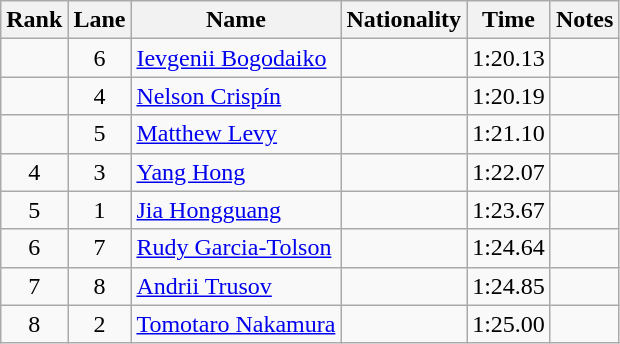<table class="wikitable sortable" style="text-align:center">
<tr>
<th>Rank</th>
<th>Lane</th>
<th>Name</th>
<th>Nationality</th>
<th>Time</th>
<th>Notes</th>
</tr>
<tr>
<td></td>
<td>6</td>
<td align=left><a href='#'>Ievgenii Bogodaiko</a></td>
<td align=left></td>
<td>1:20.13</td>
<td></td>
</tr>
<tr>
<td></td>
<td>4</td>
<td align=left><a href='#'>Nelson Crispín</a></td>
<td align=left></td>
<td>1:20.19</td>
<td></td>
</tr>
<tr>
<td></td>
<td>5</td>
<td align=left><a href='#'>Matthew Levy</a></td>
<td align=left></td>
<td>1:21.10</td>
<td></td>
</tr>
<tr>
<td>4</td>
<td>3</td>
<td align=left><a href='#'>Yang Hong</a></td>
<td align=left></td>
<td>1:22.07</td>
<td></td>
</tr>
<tr>
<td>5</td>
<td>1</td>
<td align=left><a href='#'>Jia Hongguang</a></td>
<td align=left></td>
<td>1:23.67</td>
<td></td>
</tr>
<tr>
<td>6</td>
<td>7</td>
<td align=left><a href='#'>Rudy Garcia-Tolson</a></td>
<td align=left></td>
<td>1:24.64</td>
<td></td>
</tr>
<tr>
<td>7</td>
<td>8</td>
<td align=left><a href='#'>Andrii Trusov</a></td>
<td align=left></td>
<td>1:24.85</td>
<td></td>
</tr>
<tr>
<td>8</td>
<td>2</td>
<td align=left><a href='#'>Tomotaro Nakamura</a></td>
<td align=left></td>
<td>1:25.00</td>
<td></td>
</tr>
</table>
